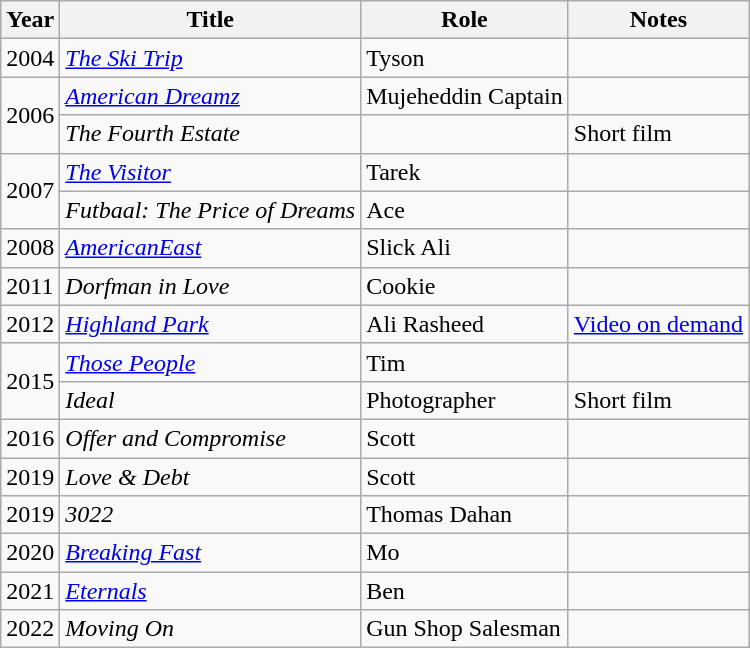<table class="wikitable plainrowheaders sortable">
<tr>
<th scope="col">Year</th>
<th scope="col">Title</th>
<th scope="col">Role</th>
<th scope="col" class="unsortable">Notes</th>
</tr>
<tr>
<td>2004</td>
<td scope="row"><em><a href='#'>The Ski Trip</a></em></td>
<td>Tyson</td>
<td></td>
</tr>
<tr>
<td rowspan="2">2006</td>
<td scope="row"><em><a href='#'>American Dreamz</a></em></td>
<td>Mujeheddin Captain</td>
<td></td>
</tr>
<tr>
<td scope="row"><em>The Fourth Estate</em></td>
<td></td>
<td>Short film</td>
</tr>
<tr>
<td rowspan="2">2007</td>
<td scope="row"><em><a href='#'>The Visitor</a></em></td>
<td>Tarek</td>
<td></td>
</tr>
<tr>
<td scope="row"><em>Futbaal: The Price of Dreams</em></td>
<td>Ace</td>
<td></td>
</tr>
<tr>
<td>2008</td>
<td scope="row"><em><a href='#'>AmericanEast</a></em></td>
<td>Slick Ali</td>
<td></td>
</tr>
<tr>
<td>2011</td>
<td scope="row"><em>Dorfman in Love</em></td>
<td>Cookie</td>
<td></td>
</tr>
<tr>
<td>2012</td>
<td scope="row"><em><a href='#'>Highland Park</a></em></td>
<td>Ali Rasheed</td>
<td><a href='#'>Video on demand</a></td>
</tr>
<tr>
<td rowspan="2">2015</td>
<td scope="row"><em><a href='#'>Those People</a></em></td>
<td>Tim</td>
<td></td>
</tr>
<tr>
<td scope="row"><em>Ideal</em></td>
<td>Photographer</td>
<td>Short film</td>
</tr>
<tr>
<td>2016</td>
<td scope="row"><em>Offer and Compromise</em></td>
<td>Scott</td>
<td></td>
</tr>
<tr>
<td>2019</td>
<td scope="row"><em>Love & Debt</em></td>
<td>Scott</td>
<td></td>
</tr>
<tr>
<td>2019</td>
<td scope="row"><em>3022</em></td>
<td>Thomas Dahan</td>
<td></td>
</tr>
<tr>
<td>2020</td>
<td scope="row"><em><a href='#'>Breaking Fast</a></em></td>
<td>Mo</td>
<td></td>
</tr>
<tr>
<td>2021</td>
<td scope="row"><em><a href='#'>Eternals</a></em></td>
<td>Ben</td>
<td></td>
</tr>
<tr>
<td>2022</td>
<td><em>Moving On</em></td>
<td>Gun Shop Salesman</td>
<td></td>
</tr>
</table>
